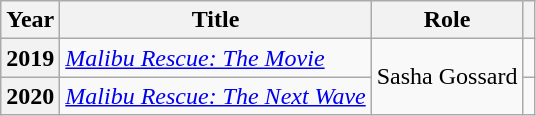<table class="wikitable plainrowheaders sortable">
<tr>
<th scope="col">Year</th>
<th scope="col">Title</th>
<th scope="col">Role</th>
<th scope="col" class="unsortable"></th>
</tr>
<tr>
<th scope="row">2019</th>
<td><em><a href='#'>Malibu Rescue: The Movie</a></em></td>
<td rowspan="2">Sasha Gossard</td>
<td style="text-align:center"></td>
</tr>
<tr>
<th scope="row">2020</th>
<td><em><a href='#'>Malibu Rescue: The Next Wave</a></em></td>
<td style="text-align:center"></td>
</tr>
</table>
